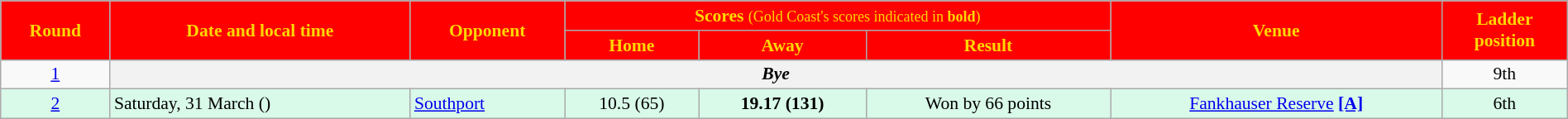<table class="wikitable" style="font-size:90%; text-align:center; width: 100%; margin-left: auto; margin-right: auto;">
<tr>
<td rowspan=2 style="background:red; color:gold"><strong>Round</strong></td>
<td rowspan=2 style="background:red; color:gold"><strong>Date and local time</strong></td>
<td rowspan=2 style="background:red; color:gold"><strong>Opponent</strong></td>
<td colspan=3 style="background:red; color:gold"><strong>Scores</strong> <small>(Gold Coast's scores indicated in <strong>bold</strong>)</small></td>
<td rowspan=2 style="background:red; color:gold"><strong>Venue</strong></td>
<td rowspan=2 style="background:red; color:gold"><strong>Ladder<br>position</strong></td>
</tr>
<tr>
<th style="background:red; color:gold">Home</th>
<th style="background:red; color:gold">Away</th>
<th style="background:red; color:gold">Result</th>
</tr>
<tr>
<td><a href='#'>1</a></td>
<th colspan=6><span><em>Bye</em></span></th>
<td>9th</td>
</tr>
<tr style="background:#d9f9e9;">
<td><a href='#'>2</a></td>
<td align=left>Saturday, 31 March ()</td>
<td align=left><a href='#'>Southport</a></td>
<td>10.5 (65)</td>
<td><strong>19.17 (131)</strong></td>
<td>Won by 66 points</td>
<td><a href='#'>Fankhauser Reserve</a> <a href='#'><strong>[A]</strong></a></td>
<td>6th</td>
</tr>
</table>
